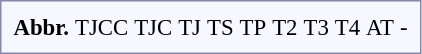<table style="border:1px solid #8888aa; background-color:#f7f8ff; padding:5px; font-size:95%; margin: 0px 12px 12px 0px;">
<tr style="text-align:center;">
<th>Abbr.</th>
<td colspan=3>TJCC</td>
<td colspan=3>TJC</td>
<td colspan=2>TJ</td>
<td colspan=2>TS</td>
<td colspan=6>TP</td>
<td colspan=6>T2</td>
<td colspan=4>T3</td>
<td colspan=2>T4</td>
<td colspan=6>AT</td>
<td colspan=2>-</td>
</tr>
</table>
